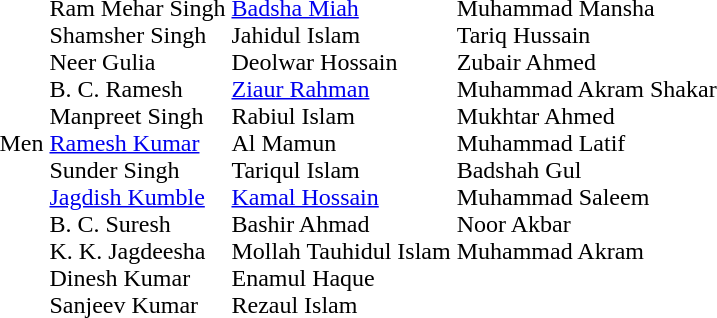<table>
<tr>
<td>Men<br></td>
<td><br>Ram Mehar Singh<br>Shamsher Singh<br>Neer Gulia<br>B. C. Ramesh<br>Manpreet Singh<br><a href='#'>Ramesh Kumar</a><br>Sunder Singh<br><a href='#'>Jagdish Kumble</a><br>B. C. Suresh<br>K. K. Jagdeesha<br>Dinesh Kumar<br>Sanjeev Kumar</td>
<td><br><a href='#'>Badsha Miah</a><br>Jahidul Islam<br>Deolwar Hossain<br><a href='#'>Ziaur Rahman</a><br>Rabiul Islam<br>Al Mamun<br>Tariqul Islam<br><a href='#'>Kamal Hossain</a><br>Bashir Ahmad<br>Mollah Tauhidul Islam<br>Enamul Haque<br>Rezaul Islam</td>
<td valign=top><br>Muhammad Mansha<br>Tariq Hussain<br>Zubair Ahmed<br>Muhammad Akram Shakar<br>Mukhtar Ahmed<br>Muhammad Latif<br>Badshah Gul<br>Muhammad Saleem<br>Noor Akbar<br>Muhammad Akram</td>
</tr>
</table>
